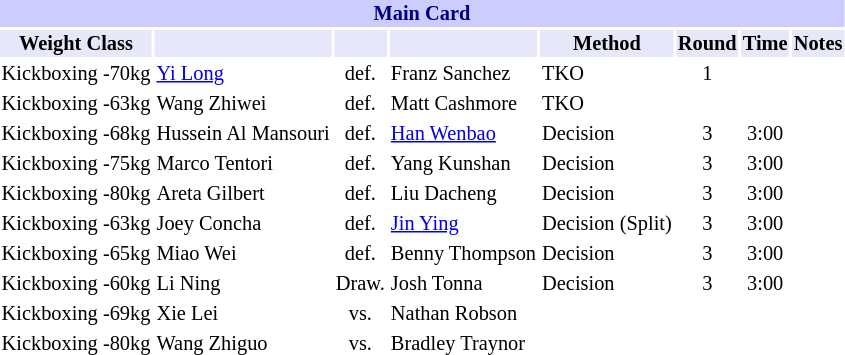<table class="toccolours" style="font-size: 85%;">
<tr>
<th colspan="8" style="background-color: #ccf; color: #000080; text-align: center;"><strong>Main Card</strong></th>
</tr>
<tr>
<th colspan="1" style="background-color: #E6E8FA; color: #000000; text-align: center;">Weight Class</th>
<th colspan="1" style="background-color: #E6E8FA; color: #000000; text-align: center;"></th>
<th colspan="1" style="background-color: #E6E8FA; color: #000000; text-align: center;"></th>
<th colspan="1" style="background-color: #E6E8FA; color: #000000; text-align: center;"></th>
<th colspan="1" style="background-color: #E6E8FA; color: #000000; text-align: center;">Method</th>
<th colspan="1" style="background-color: #E6E8FA; color: #000000; text-align: center;">Round</th>
<th colspan="1" style="background-color: #E6E8FA; color: #000000; text-align: center;">Time</th>
<th colspan="1" style="background-color: #E6E8FA; color: #000000; text-align: center;">Notes</th>
</tr>
<tr>
<td>Kickboxing -70kg</td>
<td> <a href='#'>Yi Long</a></td>
<td align=center>def.</td>
<td> Franz Sanchez</td>
<td>TKO</td>
<td align=center>1</td>
<td align=center></td>
<td></td>
</tr>
<tr>
<td>Kickboxing -63kg</td>
<td> Wang Zhiwei</td>
<td align=center>def.</td>
<td> Matt Cashmore</td>
<td>TKO</td>
<td align=center></td>
<td align=center></td>
<td></td>
</tr>
<tr>
<td>Kickboxing -68kg</td>
<td> Hussein Al Mansouri</td>
<td align=center>def.</td>
<td> <a href='#'>Han Wenbao</a></td>
<td>Decision</td>
<td align=center>3</td>
<td align=center>3:00</td>
<td></td>
</tr>
<tr>
<td>Kickboxing -75kg</td>
<td> Marco Tentori</td>
<td align=center>def.</td>
<td> Yang Kunshan</td>
<td>Decision</td>
<td align=center>3</td>
<td align=center>3:00</td>
<td></td>
</tr>
<tr>
<td>Kickboxing -80kg</td>
<td> Areta Gilbert</td>
<td align=center>def.</td>
<td> Liu Dacheng</td>
<td>Decision</td>
<td align=center>3</td>
<td align=center>3:00</td>
<td></td>
</tr>
<tr>
<td>Kickboxing -63kg</td>
<td> Joey Concha</td>
<td align=center>def.</td>
<td> <a href='#'>Jin Ying</a></td>
<td>Decision (Split)</td>
<td align=center>3</td>
<td align=center>3:00</td>
<td></td>
</tr>
<tr>
<td>Kickboxing -65kg</td>
<td> Miao Wei</td>
<td align=center>def.</td>
<td> Benny Thompson</td>
<td>Decision</td>
<td align=center>3</td>
<td align=center>3:00</td>
<td></td>
</tr>
<tr>
<td>Kickboxing -60kg</td>
<td> Li Ning</td>
<td align=center>Draw.</td>
<td> Josh Tonna</td>
<td>Decision</td>
<td align=center>3</td>
<td align=center>3:00</td>
<td></td>
</tr>
<tr>
<td>Kickboxing -69kg</td>
<td> Xie Lei</td>
<td align=center>vs.</td>
<td> Nathan Robson</td>
<td></td>
<td align=center></td>
<td align=center></td>
<td></td>
</tr>
<tr>
<td>Kickboxing -80kg</td>
<td> Wang Zhiguo</td>
<td align=center>vs.</td>
<td> Bradley Traynor</td>
<td></td>
<td align=center></td>
<td align=center></td>
<td></td>
</tr>
</table>
